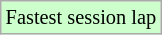<table class="wikitable" style="font-size: 85%;">
<tr style="background:#ccffcc;">
<td>Fastest session lap</td>
</tr>
</table>
